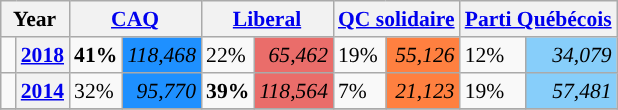<table class="wikitable" style="float:right; width:400; font-size:90%; margin-left:1em;">
<tr>
<th colspan="2" scope="col">Year</th>
<th colspan="2" scope="col"><a href='#'>CAQ</a></th>
<th colspan="2" scope="col"><a href='#'>Liberal</a></th>
<th colspan="2" scope="col"><a href='#'>QC solidaire</a></th>
<th colspan="2" scope="col"><a href='#'>Parti Québécois</a></th>
</tr>
<tr>
<td style="width: 0.25em; background-color: "></td>
<th><a href='#'>2018</a></th>
<td><strong>41%</strong></td>
<td style="text-align:right; background:#1E90FF;"><em>118,468</em></td>
<td>22%</td>
<td style="text-align:right; background:#EA6D6A;"><em>65,462</em></td>
<td>19%</td>
<td style="text-align:right; background:#FF8040;"><em>55,126</em></td>
<td>12%</td>
<td style="text-align:right; background:#87CEFA;"><em>34,079</em></td>
</tr>
<tr>
<td style="width: 0.25em; background-color: "></td>
<th><a href='#'>2014</a></th>
<td>32%</td>
<td style="text-align:right; background:#1E90FF;"><em>95,770</em></td>
<td><strong>39%</strong></td>
<td style="text-align:right; background:#EA6D6A;"><em>118,564</em></td>
<td>7%</td>
<td style="text-align:right; background:#FF8040;"><em>21,123</em></td>
<td>19%</td>
<td style="text-align:right; background:#87CEFA;"><em>57,481</em></td>
</tr>
<tr>
</tr>
</table>
